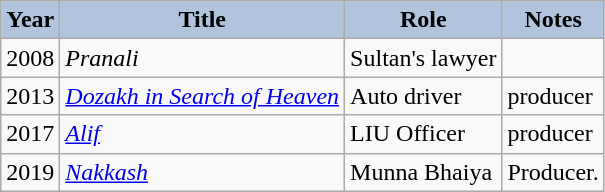<table class="wikitable">
<tr>
<th style="background:#B0C4DE;">Year</th>
<th style="background:#B0C4DE;">Title</th>
<th style="background:#B0C4DE;">Role</th>
<th style="background:#B0C4DE;">Notes</th>
</tr>
<tr>
<td>2008</td>
<td><em>Pranali</em></td>
<td>Sultan's lawyer</td>
<td></td>
</tr>
<tr>
<td>2013</td>
<td><em><a href='#'>Dozakh in Search of Heaven</a></em></td>
<td>Auto driver</td>
<td>producer</td>
</tr>
<tr>
<td>2017</td>
<td><em><a href='#'>Alif</a></em></td>
<td>LIU Officer</td>
<td>producer</td>
</tr>
<tr>
<td>2019</td>
<td><em><a href='#'>Nakkash</a></em></td>
<td>Munna Bhaiya</td>
<td>Producer.</td>
</tr>
</table>
